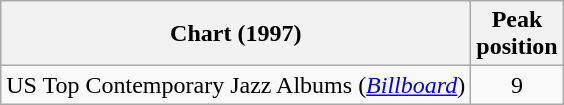<table class="wikitable">
<tr>
<th>Chart (1997)</th>
<th>Peak<br>position</th>
</tr>
<tr>
<td>US Top Contemporary Jazz Albums (<em><a href='#'>Billboard</a></em>)</td>
<td style="text-align:center">9</td>
</tr>
</table>
